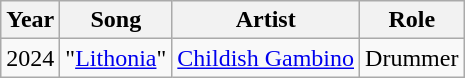<table class="wikitable">
<tr>
<th>Year</th>
<th>Song</th>
<th>Artist</th>
<th>Role</th>
</tr>
<tr>
<td>2024</td>
<td>"<a href='#'>Lithonia</a>"</td>
<td><a href='#'>Childish Gambino</a></td>
<td>Drummer</td>
</tr>
</table>
